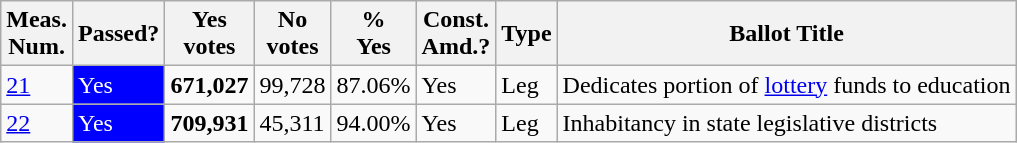<table class="wikitable sortable">
<tr>
<th>Meas.<br>Num.</th>
<th>Passed?</th>
<th>Yes<br>votes</th>
<th>No<br>votes</th>
<th>%<br>Yes</th>
<th>Const.<br>Amd.?</th>
<th>Type</th>
<th>Ballot Title</th>
</tr>
<tr>
<td><a href='#'>21</a></td>
<td style="background:blue;color:white">Yes</td>
<td><strong>671,027</strong></td>
<td>99,728</td>
<td>87.06%</td>
<td>Yes</td>
<td>Leg</td>
<td>Dedicates portion of <a href='#'>lottery</a> funds to education</td>
</tr>
<tr>
<td><a href='#'>22</a></td>
<td style="background:blue;color:white">Yes</td>
<td><strong>709,931</strong></td>
<td>45,311</td>
<td>94.00%</td>
<td>Yes</td>
<td>Leg</td>
<td>Inhabitancy in state legislative districts</td>
</tr>
</table>
